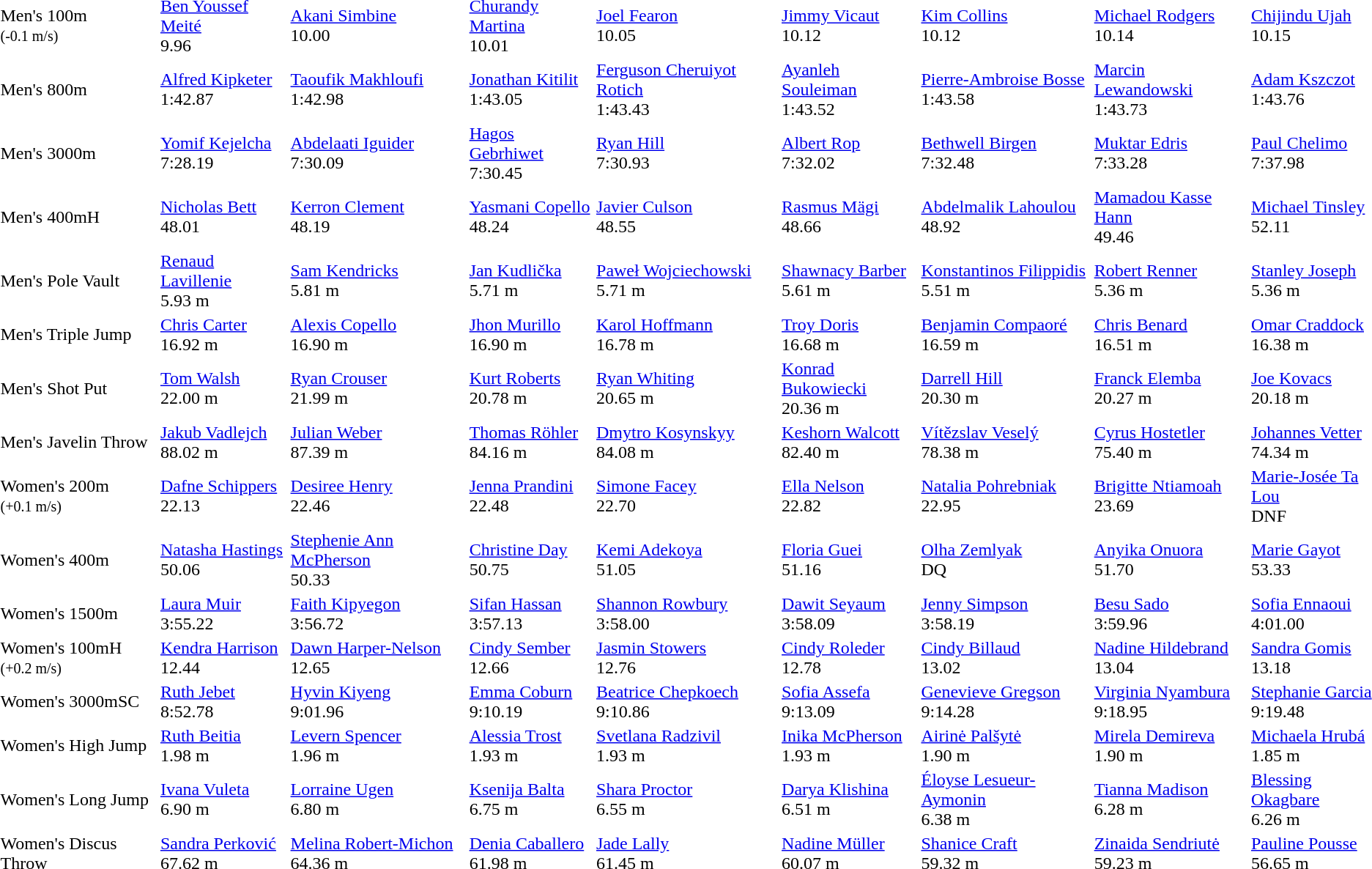<table>
<tr>
<td>Men's 100m<br><small>(-0.1 m/s)</small></td>
<td><a href='#'>Ben Youssef Meité</a><br>  9.96</td>
<td><a href='#'>Akani Simbine</a><br>  10.00</td>
<td><a href='#'>Churandy Martina</a><br>  10.01</td>
<td><a href='#'>Joel Fearon</a><br>  10.05</td>
<td><a href='#'>Jimmy Vicaut</a><br>  10.12</td>
<td><a href='#'>Kim Collins</a><br>  10.12</td>
<td><a href='#'>Michael Rodgers</a><br>  10.14</td>
<td><a href='#'>Chijindu Ujah</a><br>  10.15</td>
</tr>
<tr>
<td>Men's 800m</td>
<td><a href='#'>Alfred Kipketer</a><br>  1:42.87</td>
<td><a href='#'>Taoufik Makhloufi</a><br>  1:42.98</td>
<td><a href='#'>Jonathan Kitilit</a><br>  1:43.05</td>
<td><a href='#'>Ferguson Cheruiyot Rotich</a><br>  1:43.43</td>
<td><a href='#'>Ayanleh Souleiman</a><br>  1:43.52</td>
<td><a href='#'>Pierre-Ambroise Bosse</a><br>  1:43.58</td>
<td><a href='#'>Marcin Lewandowski</a><br>  1:43.73</td>
<td><a href='#'>Adam Kszczot</a><br>  1:43.76</td>
</tr>
<tr>
<td>Men's 3000m</td>
<td><a href='#'>Yomif Kejelcha</a><br>  7:28.19</td>
<td><a href='#'>Abdelaati Iguider</a><br>  7:30.09</td>
<td><a href='#'>Hagos Gebrhiwet</a><br>  7:30.45</td>
<td><a href='#'>Ryan Hill</a><br>  7:30.93</td>
<td><a href='#'>Albert Rop</a><br>  7:32.02</td>
<td><a href='#'>Bethwell Birgen</a><br>  7:32.48</td>
<td><a href='#'>Muktar Edris</a><br>  7:33.28</td>
<td><a href='#'>Paul Chelimo</a><br>  7:37.98</td>
</tr>
<tr>
<td>Men's 400mH</td>
<td><a href='#'>Nicholas Bett</a><br>  48.01</td>
<td><a href='#'>Kerron Clement</a><br>  48.19</td>
<td><a href='#'>Yasmani Copello</a><br>  48.24</td>
<td><a href='#'>Javier Culson</a><br>  48.55</td>
<td><a href='#'>Rasmus Mägi</a><br>  48.66</td>
<td><a href='#'>Abdelmalik Lahoulou</a><br>  48.92</td>
<td><a href='#'>Mamadou Kasse Hann</a><br>  49.46</td>
<td><a href='#'>Michael Tinsley</a><br>  52.11</td>
</tr>
<tr>
<td>Men's Pole Vault</td>
<td><a href='#'>Renaud Lavillenie</a><br>  5.93 m</td>
<td><a href='#'>Sam Kendricks</a><br>  5.81 m</td>
<td><a href='#'>Jan Kudlička</a><br>  5.71 m</td>
<td><a href='#'>Paweł Wojciechowski</a><br>  5.71 m</td>
<td><a href='#'>Shawnacy Barber</a><br>  5.61 m</td>
<td><a href='#'>Konstantinos Filippidis</a><br>  5.51 m</td>
<td><a href='#'>Robert Renner</a><br>  5.36 m</td>
<td><a href='#'>Stanley Joseph</a><br>  5.36 m</td>
</tr>
<tr>
<td>Men's Triple Jump</td>
<td><a href='#'>Chris Carter</a><br>  16.92 m</td>
<td><a href='#'>Alexis Copello</a><br>  16.90 m</td>
<td><a href='#'>Jhon Murillo</a><br>  16.90 m</td>
<td><a href='#'>Karol Hoffmann</a><br>  16.78 m</td>
<td><a href='#'>Troy Doris</a><br>  16.68 m</td>
<td><a href='#'>Benjamin Compaoré</a><br>  16.59 m</td>
<td><a href='#'>Chris Benard</a><br>  16.51 m</td>
<td><a href='#'>Omar Craddock</a><br>  16.38 m</td>
</tr>
<tr>
<td>Men's Shot Put</td>
<td><a href='#'>Tom Walsh</a><br>  22.00 m</td>
<td><a href='#'>Ryan Crouser</a><br>  21.99 m</td>
<td><a href='#'>Kurt Roberts</a><br>  20.78 m</td>
<td><a href='#'>Ryan Whiting</a><br>  20.65 m</td>
<td><a href='#'>Konrad Bukowiecki</a><br>  20.36 m</td>
<td><a href='#'>Darrell Hill</a><br>  20.30 m</td>
<td><a href='#'>Franck Elemba</a><br>  20.27 m</td>
<td><a href='#'>Joe Kovacs</a><br>  20.18 m</td>
</tr>
<tr>
<td>Men's Javelin Throw</td>
<td><a href='#'>Jakub Vadlejch</a><br>  88.02 m</td>
<td><a href='#'>Julian Weber</a><br>  87.39 m</td>
<td><a href='#'>Thomas Röhler</a><br>  84.16 m</td>
<td><a href='#'>Dmytro Kosynskyy</a><br>  84.08 m</td>
<td><a href='#'>Keshorn Walcott</a><br>  82.40 m</td>
<td><a href='#'>Vítězslav Veselý</a><br>  78.38 m</td>
<td><a href='#'>Cyrus Hostetler</a><br>  75.40 m</td>
<td><a href='#'>Johannes Vetter</a><br>  74.34 m</td>
</tr>
<tr>
<td>Women's 200m<br><small>(+0.1 m/s)</small></td>
<td><a href='#'>Dafne Schippers</a><br>  22.13</td>
<td><a href='#'>Desiree Henry</a><br>  22.46</td>
<td><a href='#'>Jenna Prandini</a><br>  22.48</td>
<td><a href='#'>Simone Facey</a><br>  22.70</td>
<td><a href='#'>Ella Nelson</a><br>  22.82</td>
<td><a href='#'>Natalia Pohrebniak</a><br>  22.95</td>
<td><a href='#'>Brigitte Ntiamoah</a><br>  23.69</td>
<td><a href='#'>Marie-Josée Ta Lou</a><br>  DNF</td>
</tr>
<tr>
<td>Women's 400m</td>
<td><a href='#'>Natasha Hastings</a><br>  50.06</td>
<td><a href='#'>Stephenie Ann McPherson</a><br>  50.33</td>
<td><a href='#'>Christine Day</a><br>  50.75</td>
<td><a href='#'>Kemi Adekoya</a><br>  51.05</td>
<td><a href='#'>Floria Guei</a><br>  51.16</td>
<td><a href='#'>Olha Zemlyak</a><br>  DQ</td>
<td><a href='#'>Anyika Onuora</a><br>  51.70</td>
<td><a href='#'>Marie Gayot</a><br>  53.33</td>
</tr>
<tr>
<td>Women's 1500m</td>
<td><a href='#'>Laura Muir</a><br>  3:55.22</td>
<td><a href='#'>Faith Kipyegon</a><br>  3:56.72</td>
<td><a href='#'>Sifan Hassan</a><br>  3:57.13</td>
<td><a href='#'>Shannon Rowbury</a><br>  3:58.00</td>
<td><a href='#'>Dawit Seyaum</a><br>  3:58.09</td>
<td><a href='#'>Jenny Simpson</a><br>  3:58.19</td>
<td><a href='#'>Besu Sado</a><br>  3:59.96</td>
<td><a href='#'>Sofia Ennaoui</a><br>  4:01.00</td>
</tr>
<tr>
<td>Women's 100mH<br><small>(+0.2 m/s)</small></td>
<td><a href='#'>Kendra Harrison</a><br>  12.44</td>
<td><a href='#'>Dawn Harper-Nelson</a><br>  12.65</td>
<td><a href='#'>Cindy Sember</a><br>  12.66</td>
<td><a href='#'>Jasmin Stowers</a><br>  12.76</td>
<td><a href='#'>Cindy Roleder</a><br>  12.78</td>
<td><a href='#'>Cindy Billaud</a><br>  13.02</td>
<td><a href='#'>Nadine Hildebrand</a><br>  13.04</td>
<td><a href='#'>Sandra Gomis</a><br>  13.18</td>
</tr>
<tr>
<td>Women's 3000mSC</td>
<td><a href='#'>Ruth Jebet</a><br>  8:52.78</td>
<td><a href='#'>Hyvin Kiyeng</a><br>  9:01.96</td>
<td><a href='#'>Emma Coburn</a><br>  9:10.19</td>
<td><a href='#'>Beatrice Chepkoech</a><br>  9:10.86</td>
<td><a href='#'>Sofia Assefa</a><br>  9:13.09</td>
<td><a href='#'>Genevieve Gregson</a><br>  9:14.28</td>
<td><a href='#'>Virginia Nyambura</a><br>  9:18.95</td>
<td><a href='#'>Stephanie Garcia</a><br>  9:19.48</td>
</tr>
<tr>
<td>Women's High Jump</td>
<td><a href='#'>Ruth Beitia</a><br>  1.98 m</td>
<td><a href='#'>Levern Spencer</a><br>  1.96 m</td>
<td><a href='#'>Alessia Trost</a><br>  1.93 m</td>
<td><a href='#'>Svetlana Radzivil</a><br>  1.93 m</td>
<td><a href='#'>Inika McPherson</a><br>  1.93 m</td>
<td><a href='#'>Airinė Palšytė</a><br>  1.90 m</td>
<td><a href='#'>Mirela Demireva</a><br>  1.90 m</td>
<td><a href='#'>Michaela Hrubá</a><br>  1.85 m</td>
</tr>
<tr>
<td>Women's Long Jump</td>
<td><a href='#'>Ivana Vuleta</a><br>  6.90 m</td>
<td><a href='#'>Lorraine Ugen</a><br>  6.80 m</td>
<td><a href='#'>Ksenija Balta</a><br>  6.75 m</td>
<td><a href='#'>Shara Proctor</a><br>  6.55 m</td>
<td><a href='#'>Darya Klishina</a><br>  6.51 m</td>
<td><a href='#'>Éloyse Lesueur-Aymonin</a><br>  6.38 m</td>
<td><a href='#'>Tianna Madison</a><br>  6.28 m</td>
<td><a href='#'>Blessing Okagbare</a><br>  6.26 m</td>
</tr>
<tr>
<td>Women's Discus Throw</td>
<td><a href='#'>Sandra Perković</a><br>  67.62 m</td>
<td><a href='#'>Melina Robert-Michon</a><br>  64.36 m</td>
<td><a href='#'>Denia Caballero</a><br>  61.98 m</td>
<td><a href='#'>Jade Lally</a><br>  61.45 m</td>
<td><a href='#'>Nadine Müller</a><br>  60.07 m</td>
<td><a href='#'>Shanice Craft</a><br>  59.32 m</td>
<td><a href='#'>Zinaida Sendriutė</a><br>  59.23 m</td>
<td><a href='#'>Pauline Pousse</a><br>  56.65 m</td>
</tr>
</table>
